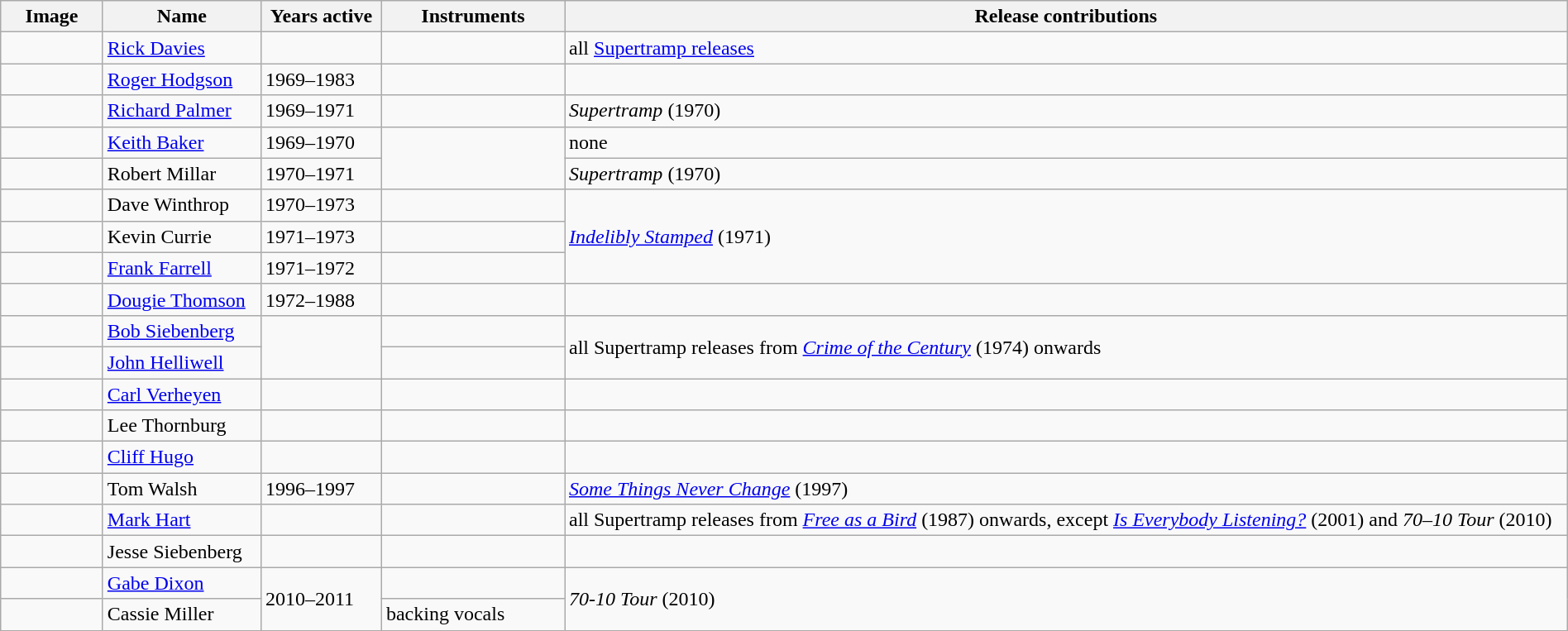<table class="wikitable" border="1" width=100%>
<tr>
<th width="75">Image</th>
<th width="120">Name</th>
<th width="90">Years active</th>
<th width="140">Instruments</th>
<th>Release contributions</th>
</tr>
<tr>
<td></td>
<td><a href='#'>Rick Davies</a></td>
<td></td>
<td></td>
<td>all <a href='#'>Supertramp releases</a></td>
</tr>
<tr>
<td></td>
<td><a href='#'>Roger Hodgson</a></td>
<td>1969–1983</td>
<td></td>
<td></td>
</tr>
<tr>
<td></td>
<td><a href='#'>Richard Palmer</a></td>
<td>1969–1971</td>
<td></td>
<td><em>Supertramp</em> (1970)</td>
</tr>
<tr>
<td></td>
<td><a href='#'>Keith Baker</a></td>
<td>1969–1970</td>
<td Rowspan="2"></td>
<td>none</td>
</tr>
<tr>
<td></td>
<td>Robert Millar</td>
<td>1970–1971 </td>
<td><em>Supertramp</em> (1970)</td>
</tr>
<tr>
<td></td>
<td>Dave Winthrop</td>
<td>1970–1973</td>
<td></td>
<td rowspan="3"><em><a href='#'>Indelibly Stamped</a></em> (1971)</td>
</tr>
<tr>
<td></td>
<td>Kevin Currie</td>
<td>1971–1973</td>
<td></td>
</tr>
<tr>
<td></td>
<td><a href='#'>Frank Farrell</a></td>
<td>1971–1972 </td>
<td></td>
</tr>
<tr>
<td></td>
<td><a href='#'>Dougie Thomson</a></td>
<td>1972–1988</td>
<td></td>
<td></td>
</tr>
<tr>
<td></td>
<td><a href='#'>Bob Siebenberg</a></td>
<td rowspan="2"></td>
<td></td>
<td rowspan="2">all Supertramp releases from <em><a href='#'>Crime of the Century</a></em> (1974) onwards</td>
</tr>
<tr>
<td></td>
<td><a href='#'>John Helliwell</a></td>
<td></td>
</tr>
<tr>
<td></td>
<td><a href='#'>Carl Verheyen</a></td>
<td></td>
<td></td>
<td></td>
</tr>
<tr>
<td></td>
<td>Lee Thornburg</td>
<td></td>
<td></td>
<td></td>
</tr>
<tr>
<td></td>
<td><a href='#'>Cliff Hugo</a></td>
<td></td>
<td></td>
<td></td>
</tr>
<tr>
<td></td>
<td>Tom Walsh</td>
<td>1996–1997</td>
<td></td>
<td><em><a href='#'>Some Things Never Change</a></em> (1997)</td>
</tr>
<tr>
<td></td>
<td><a href='#'>Mark Hart</a></td>
<td></td>
<td></td>
<td>all Supertramp releases from <em><a href='#'>Free as a Bird</a></em> (1987) onwards, except <em><a href='#'>Is Everybody Listening?</a></em> (2001) and <em>70–10 Tour</em> (2010)</td>
</tr>
<tr>
<td></td>
<td>Jesse Siebenberg</td>
<td></td>
<td></td>
<td></td>
</tr>
<tr>
<td></td>
<td><a href='#'>Gabe Dixon</a></td>
<td rowspan="2">2010–2011</td>
<td></td>
<td rowspan="2"><em>70-10 Tour</em> (2010)</td>
</tr>
<tr>
<td></td>
<td>Cassie Miller</td>
<td>backing vocals</td>
</tr>
</table>
